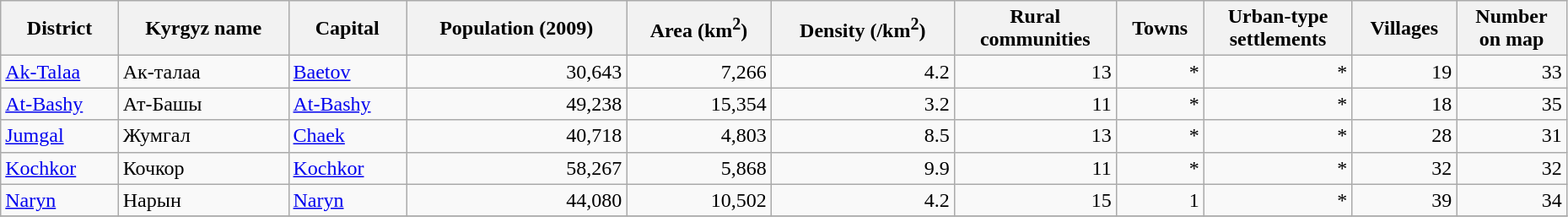<table class="wikitable sortable" width=98%>
<tr>
<th>District</th>
<th>Kyrgyz name</th>
<th>Capital</th>
<th>Population (2009)</th>
<th>Area (km<sup>2</sup>)</th>
<th>Density (/km<sup>2</sup>)</th>
<th>Rural<br>communities</th>
<th>Towns</th>
<th>Urban-type<br>settlements</th>
<th>Villages</th>
<th>Number<br>on map</th>
</tr>
<tr>
<td><a href='#'>Ak-Talaa</a></td>
<td>Ак-талаа</td>
<td><a href='#'>Baetov</a></td>
<td align="right">30,643</td>
<td align="right">7,266</td>
<td align="right">4.2</td>
<td align="right">13</td>
<td align="right">*</td>
<td align="right">*</td>
<td align="right">19</td>
<td align="right">33</td>
</tr>
<tr>
<td><a href='#'>At-Bashy</a></td>
<td>Ат-Башы</td>
<td><a href='#'>At-Bashy</a></td>
<td align="right">49,238</td>
<td align="right">15,354</td>
<td align="right">3.2</td>
<td align="right">11</td>
<td align="right">*</td>
<td align="right">*</td>
<td align="right">18</td>
<td align="right">35</td>
</tr>
<tr>
<td><a href='#'>Jumgal</a></td>
<td>Жумгал</td>
<td><a href='#'>Chaek</a></td>
<td align="right">40,718</td>
<td align="right">4,803</td>
<td align="right">8.5</td>
<td align="right">13</td>
<td align="right">*</td>
<td align="right">*</td>
<td align="right">28</td>
<td align="right">31</td>
</tr>
<tr>
<td><a href='#'>Kochkor</a></td>
<td>Кочкор</td>
<td><a href='#'>Kochkor</a></td>
<td align="right">58,267</td>
<td align="right">5,868</td>
<td align="right">9.9</td>
<td align="right">11</td>
<td align="right">*</td>
<td align="right">*</td>
<td align="right">32</td>
<td align="right">32</td>
</tr>
<tr>
<td><a href='#'>Naryn</a></td>
<td>Нарын</td>
<td><a href='#'>Naryn</a></td>
<td align="right">44,080</td>
<td align="right">10,502</td>
<td align="right">4.2</td>
<td align="right">15</td>
<td align="right">1</td>
<td align="right">*</td>
<td align="right">39</td>
<td align="right">34</td>
</tr>
<tr>
</tr>
</table>
